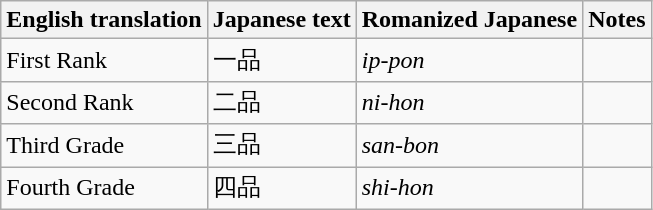<table class=wikitable>
<tr>
<th scope="col">English translation</th>
<th scope="col">Japanese text</th>
<th scope="col">Romanized Japanese</th>
<th scope="col">Notes</th>
</tr>
<tr>
<td>First Rank</td>
<td>一品</td>
<td><em>ip-pon</em></td>
<td></td>
</tr>
<tr>
<td>Second Rank</td>
<td>二品</td>
<td><em>ni-hon</em></td>
<td></td>
</tr>
<tr>
<td>Third Grade</td>
<td>三品</td>
<td><em>san-bon</em></td>
<td></td>
</tr>
<tr>
<td>Fourth Grade</td>
<td>四品</td>
<td><em>shi-hon</em></td>
<td></td>
</tr>
</table>
